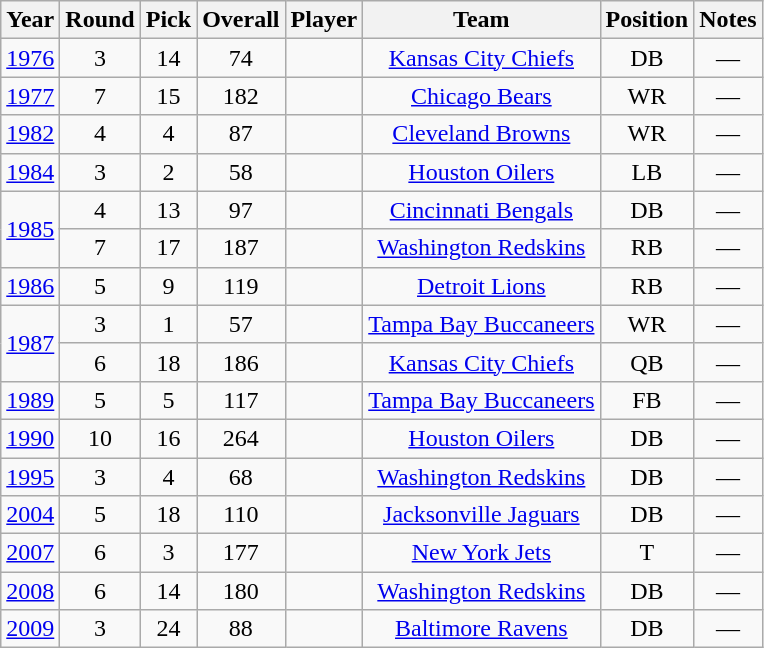<table class="wikitable sortable" style="text-align:center">
<tr>
<th>Year</th>
<th>Round</th>
<th>Pick</th>
<th>Overall</th>
<th>Player</th>
<th>Team</th>
<th>Position</th>
<th>Notes</th>
</tr>
<tr>
<td><a href='#'>1976</a></td>
<td>3</td>
<td>14</td>
<td>74</td>
<td></td>
<td><a href='#'>Kansas City Chiefs</a></td>
<td>DB</td>
<td>—</td>
</tr>
<tr>
<td><a href='#'>1977</a></td>
<td>7</td>
<td>15</td>
<td>182</td>
<td></td>
<td><a href='#'>Chicago Bears</a></td>
<td>WR</td>
<td>—</td>
</tr>
<tr>
<td><a href='#'>1982</a></td>
<td>4</td>
<td>4</td>
<td>87</td>
<td></td>
<td><a href='#'>Cleveland Browns</a></td>
<td>WR</td>
<td>—</td>
</tr>
<tr>
<td><a href='#'>1984</a></td>
<td>3</td>
<td>2</td>
<td>58</td>
<td></td>
<td><a href='#'>Houston Oilers</a></td>
<td>LB</td>
<td>—</td>
</tr>
<tr>
<td rowspan=2><a href='#'>1985</a></td>
<td>4</td>
<td>13</td>
<td>97</td>
<td></td>
<td><a href='#'>Cincinnati Bengals</a></td>
<td>DB</td>
<td>—</td>
</tr>
<tr>
<td>7</td>
<td>17</td>
<td>187</td>
<td></td>
<td><a href='#'>Washington Redskins</a></td>
<td>RB</td>
<td>—</td>
</tr>
<tr>
<td><a href='#'>1986</a></td>
<td>5</td>
<td>9</td>
<td>119</td>
<td></td>
<td><a href='#'>Detroit Lions</a></td>
<td>RB</td>
<td>—</td>
</tr>
<tr>
<td rowspan="2"><a href='#'>1987</a></td>
<td>3</td>
<td>1</td>
<td>57</td>
<td></td>
<td><a href='#'>Tampa Bay Buccaneers</a></td>
<td>WR</td>
<td>—</td>
</tr>
<tr>
<td>6</td>
<td>18</td>
<td>186</td>
<td></td>
<td><a href='#'>Kansas City Chiefs</a></td>
<td>QB</td>
<td>—</td>
</tr>
<tr>
<td><a href='#'>1989</a></td>
<td>5</td>
<td>5</td>
<td>117</td>
<td></td>
<td><a href='#'>Tampa Bay Buccaneers</a></td>
<td>FB</td>
<td>—</td>
</tr>
<tr>
<td><a href='#'>1990</a></td>
<td>10</td>
<td>16</td>
<td>264</td>
<td></td>
<td><a href='#'>Houston Oilers</a></td>
<td>DB</td>
<td>—</td>
</tr>
<tr>
<td><a href='#'>1995</a></td>
<td>3</td>
<td>4</td>
<td>68</td>
<td></td>
<td><a href='#'>Washington Redskins</a></td>
<td>DB</td>
<td>—</td>
</tr>
<tr>
<td><a href='#'>2004</a></td>
<td>5</td>
<td>18</td>
<td>110</td>
<td></td>
<td><a href='#'>Jacksonville Jaguars</a></td>
<td>DB</td>
<td>—</td>
</tr>
<tr>
<td><a href='#'>2007</a></td>
<td>6</td>
<td>3</td>
<td>177</td>
<td></td>
<td><a href='#'>New York Jets</a></td>
<td>T</td>
<td>—</td>
</tr>
<tr>
<td><a href='#'>2008</a></td>
<td>6</td>
<td>14</td>
<td>180</td>
<td></td>
<td><a href='#'>Washington Redskins</a></td>
<td>DB</td>
<td>—</td>
</tr>
<tr>
<td><a href='#'>2009</a></td>
<td>3</td>
<td>24</td>
<td>88</td>
<td></td>
<td><a href='#'>Baltimore Ravens</a></td>
<td>DB</td>
<td>—</td>
</tr>
</table>
